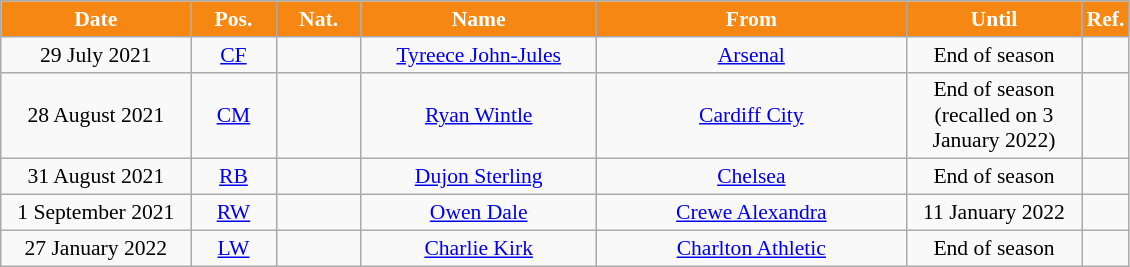<table class="wikitable"  style="text-align:center; font-size:90%; ">
<tr>
<th style="background:#F68712; color:#FFFFFF; width:120px;">Date</th>
<th style="background:#F68712; color:#FFFFFF; width:50px;">Pos.</th>
<th style="background:#F68712; color:#FFFFFF; width:50px;">Nat.</th>
<th style="background:#F68712; color:#FFFFFF; width:150px;">Name</th>
<th style="background:#F68712; color:#FFFFFF; width:200px;">From</th>
<th style="background:#F68712; color:#FFFFFF; width:110px;">Until</th>
<th style="background:#F68712; color:#FFFFFF; width:25px;">Ref.</th>
</tr>
<tr>
<td>29 July 2021</td>
<td><a href='#'>CF</a></td>
<td></td>
<td><a href='#'>Tyreece John-Jules</a></td>
<td><a href='#'>Arsenal</a></td>
<td>End of season</td>
<td></td>
</tr>
<tr>
<td>28 August 2021</td>
<td><a href='#'>CM</a></td>
<td></td>
<td><a href='#'>Ryan Wintle</a></td>
<td><a href='#'>Cardiff City</a></td>
<td>End of season (recalled on 3 January 2022)</td>
<td></td>
</tr>
<tr>
<td>31 August 2021</td>
<td><a href='#'>RB</a></td>
<td></td>
<td><a href='#'>Dujon Sterling</a></td>
<td><a href='#'>Chelsea</a></td>
<td>End of season</td>
<td></td>
</tr>
<tr>
<td>1 September 2021</td>
<td><a href='#'>RW</a></td>
<td></td>
<td><a href='#'>Owen Dale</a></td>
<td><a href='#'>Crewe Alexandra</a></td>
<td>11 January 2022</td>
<td></td>
</tr>
<tr>
<td>27 January 2022</td>
<td><a href='#'>LW</a></td>
<td></td>
<td><a href='#'>Charlie Kirk</a></td>
<td><a href='#'>Charlton Athletic</a></td>
<td>End of season</td>
<td></td>
</tr>
</table>
